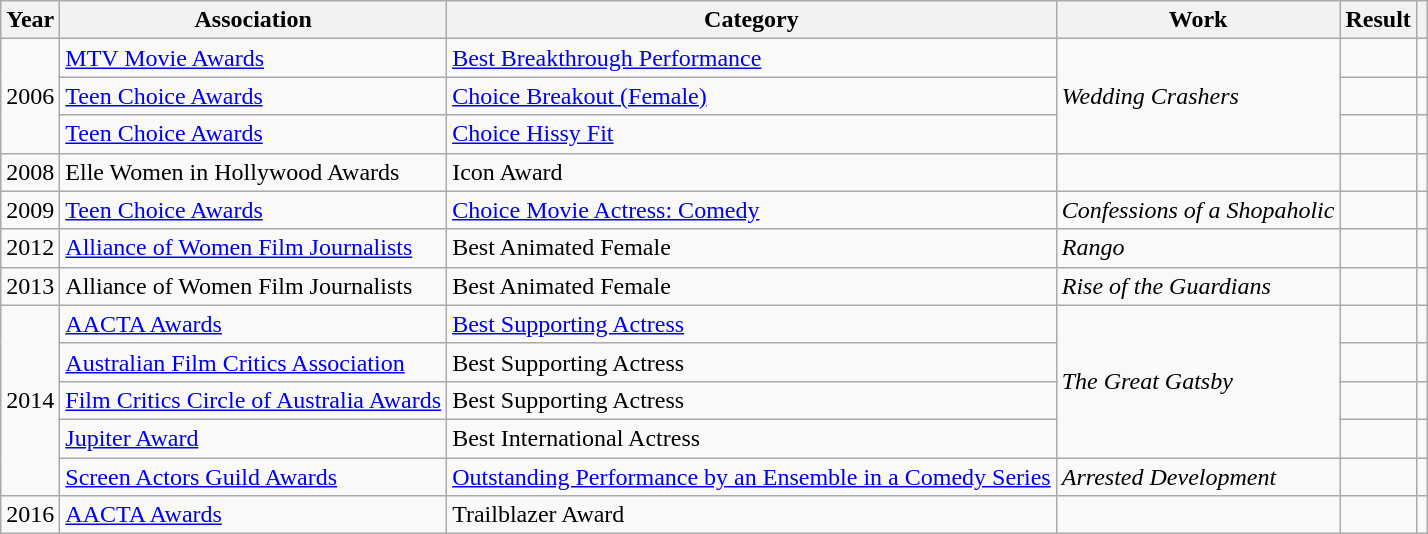<table class="wikitable sortable">
<tr>
<th>Year</th>
<th>Association</th>
<th>Category</th>
<th>Work</th>
<th>Result</th>
<th class="unsortable"></th>
</tr>
<tr>
<td rowspan=3>2006</td>
<td><a href='#'>MTV Movie Awards</a></td>
<td><a href='#'>Best Breakthrough Performance</a></td>
<td rowspan="3"><em>Wedding Crashers</em></td>
<td></td>
<td></td>
</tr>
<tr>
<td><a href='#'>Teen Choice Awards</a></td>
<td><a href='#'>Choice Breakout (Female)</a></td>
<td></td>
<td></td>
</tr>
<tr>
<td><a href='#'>Teen Choice Awards</a></td>
<td><a href='#'>Choice Hissy Fit</a></td>
<td></td>
<td></td>
</tr>
<tr>
<td>2008</td>
<td>Elle Women in Hollywood Awards</td>
<td>Icon Award</td>
<td></td>
<td></td>
<td></td>
</tr>
<tr>
<td>2009</td>
<td><a href='#'>Teen Choice Awards</a></td>
<td><a href='#'>Choice Movie Actress: Comedy</a></td>
<td><em>Confessions of a Shopaholic</em></td>
<td></td>
<td></td>
</tr>
<tr>
<td>2012</td>
<td><a href='#'>Alliance of Women Film Journalists</a></td>
<td>Best Animated Female</td>
<td><em>Rango</em></td>
<td></td>
<td></td>
</tr>
<tr>
<td>2013</td>
<td>Alliance of Women Film Journalists</td>
<td>Best Animated Female</td>
<td><em>Rise of the Guardians</em></td>
<td></td>
<td></td>
</tr>
<tr>
<td rowspan="5">2014</td>
<td><a href='#'>AACTA Awards</a></td>
<td><a href='#'>Best Supporting Actress</a></td>
<td rowspan="4"><em>The Great Gatsby</em></td>
<td></td>
<td></td>
</tr>
<tr>
<td><a href='#'>Australian Film Critics Association</a></td>
<td>Best Supporting Actress</td>
<td></td>
<td></td>
</tr>
<tr>
<td><a href='#'>Film Critics Circle of Australia Awards</a></td>
<td>Best Supporting Actress</td>
<td></td>
<td></td>
</tr>
<tr>
<td><a href='#'>Jupiter Award</a></td>
<td>Best International Actress</td>
<td></td>
<td></td>
</tr>
<tr>
<td><a href='#'>Screen Actors Guild Awards</a></td>
<td><a href='#'>Outstanding Performance by an Ensemble in a Comedy Series</a></td>
<td><em>Arrested Development</em></td>
<td></td>
<td></td>
</tr>
<tr>
<td>2016</td>
<td><a href='#'>AACTA Awards</a></td>
<td>Trailblazer Award</td>
<td></td>
<td></td>
<td></td>
</tr>
</table>
